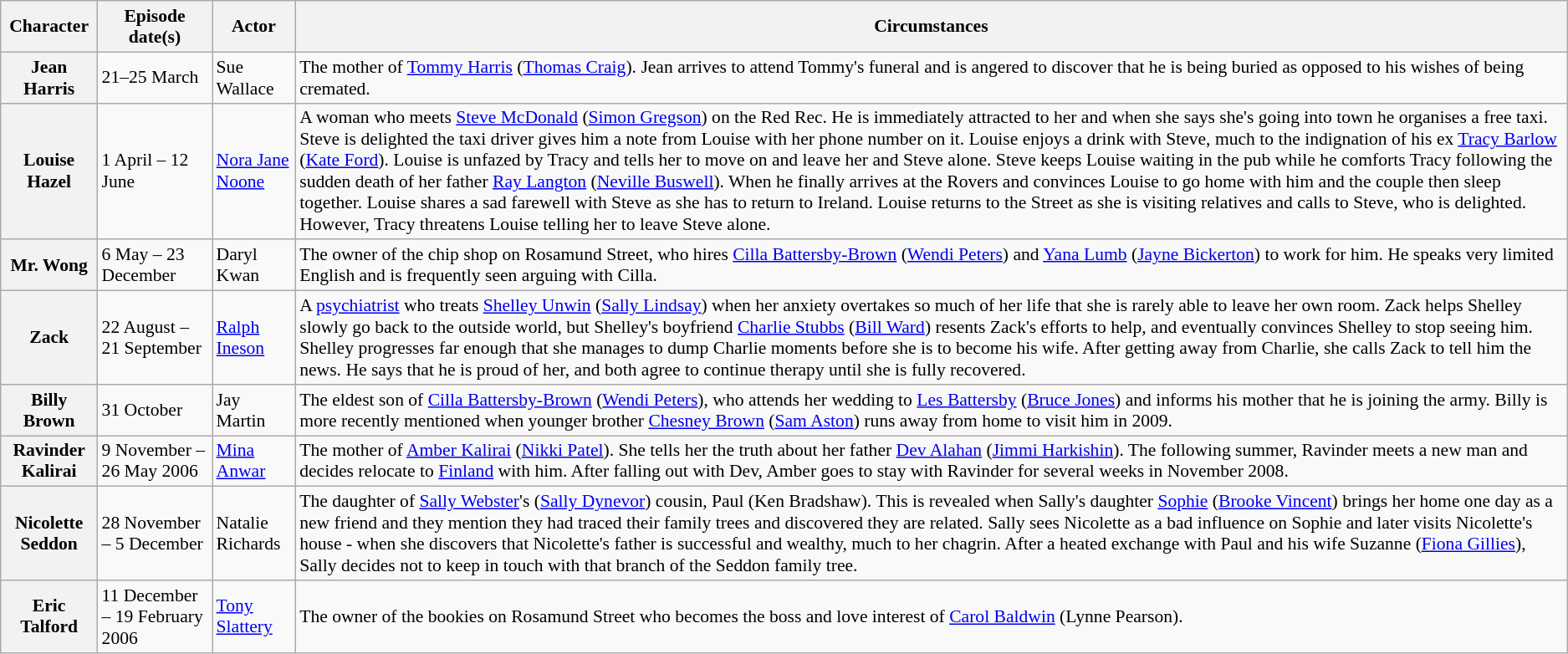<table class="wikitable plainrowheaders" style="font-size:90%">
<tr>
<th scope="col">Character</th>
<th scope="col">Episode date(s)</th>
<th scope="col">Actor</th>
<th scope="col">Circumstances</th>
</tr>
<tr>
<th scope="row">Jean Harris</th>
<td>21–25 March</td>
<td>Sue Wallace</td>
<td>The mother of <a href='#'>Tommy Harris</a> (<a href='#'>Thomas Craig</a>). Jean arrives to attend Tommy's funeral and is angered to discover that he is being buried as opposed to his wishes of being cremated.</td>
</tr>
<tr>
<th scope="row">Louise Hazel</th>
<td>1 April – 12 June</td>
<td><a href='#'>Nora Jane Noone</a></td>
<td>A woman who meets <a href='#'>Steve McDonald</a> (<a href='#'>Simon Gregson</a>) on the Red Rec. He is immediately attracted to her and when she says she's going into town he organises a free taxi. Steve is delighted the taxi driver gives him a note from Louise with her phone number on it. Louise enjoys a drink with Steve, much to the indignation of his ex <a href='#'>Tracy Barlow</a> (<a href='#'>Kate Ford</a>). Louise is unfazed by Tracy and tells her to move on and leave her and Steve alone. Steve keeps Louise waiting in the pub while he comforts Tracy following the sudden death of her father <a href='#'>Ray Langton</a> (<a href='#'>Neville Buswell</a>). When he finally arrives at the Rovers and convinces Louise to go home with him and the couple then sleep together. Louise shares a sad farewell with Steve as she has to return to Ireland. Louise returns to the Street as she is visiting relatives and calls to Steve, who is delighted. However, Tracy threatens Louise telling her to leave Steve alone.</td>
</tr>
<tr>
<th scope="row">Mr. Wong</th>
<td>6 May – 23 December</td>
<td>Daryl Kwan</td>
<td>The owner of the chip shop on Rosamund Street, who hires <a href='#'>Cilla Battersby-Brown</a> (<a href='#'>Wendi Peters</a>) and <a href='#'>Yana Lumb</a> (<a href='#'>Jayne Bickerton</a>) to work for him. He speaks very limited English and is frequently seen arguing with Cilla.</td>
</tr>
<tr>
<th scope="row">Zack</th>
<td>22 August – 21 September</td>
<td><a href='#'>Ralph Ineson</a></td>
<td>A <a href='#'>psychiatrist</a> who treats <a href='#'>Shelley Unwin</a> (<a href='#'>Sally Lindsay</a>) when her anxiety overtakes so much of her life that she is rarely able to leave her own room. Zack helps Shelley slowly go back to the outside world, but Shelley's boyfriend <a href='#'>Charlie Stubbs</a> (<a href='#'>Bill Ward</a>) resents Zack's efforts to help, and eventually convinces Shelley to stop seeing him. Shelley progresses far enough that she manages to dump Charlie moments before she is to become his wife. After getting away from Charlie, she calls Zack to tell him the news. He says that he is proud of her, and both agree to continue therapy until she is fully recovered.</td>
</tr>
<tr>
<th scope="row">Billy Brown</th>
<td>31 October</td>
<td>Jay Martin</td>
<td>The eldest son of <a href='#'>Cilla Battersby-Brown</a> (<a href='#'>Wendi Peters</a>), who attends her wedding to <a href='#'>Les Battersby</a> (<a href='#'>Bruce Jones</a>) and informs his mother that he is joining the army. Billy is more recently mentioned when younger brother <a href='#'>Chesney Brown</a> (<a href='#'>Sam Aston</a>) runs away from home to visit him in 2009.</td>
</tr>
<tr>
<th scope="row">Ravinder Kalirai</th>
<td>9 November – 26 May 2006</td>
<td><a href='#'>Mina Anwar</a></td>
<td>The mother of <a href='#'>Amber Kalirai</a> (<a href='#'>Nikki Patel</a>). She tells her the truth about her father <a href='#'>Dev Alahan</a> (<a href='#'>Jimmi Harkishin</a>). The following summer, Ravinder meets a new man and decides relocate to <a href='#'>Finland</a> with him. After falling out with Dev, Amber goes to stay with Ravinder for several weeks in November 2008.</td>
</tr>
<tr>
<th scope="row">Nicolette Seddon</th>
<td>28 November – 5 December</td>
<td>Natalie Richards</td>
<td>The daughter of <a href='#'>Sally Webster</a>'s (<a href='#'>Sally Dynevor</a>) cousin, Paul (Ken Bradshaw). This is revealed when Sally's daughter <a href='#'>Sophie</a> (<a href='#'>Brooke Vincent</a>) brings her home one day as a new friend and they mention they had traced their family trees and discovered they are related. Sally sees Nicolette as a bad influence on Sophie and later visits Nicolette's house - when she discovers that Nicolette's father is successful and wealthy, much to her chagrin. After a heated exchange with Paul and his wife Suzanne (<a href='#'>Fiona Gillies</a>), Sally decides not to keep in touch with that branch of the Seddon family tree.</td>
</tr>
<tr>
<th scope="row">Eric Talford</th>
<td>11 December – 19 February 2006</td>
<td><a href='#'>Tony Slattery</a></td>
<td>The owner of the bookies on Rosamund Street who becomes the boss and love interest of <a href='#'>Carol Baldwin</a> (Lynne Pearson).</td>
</tr>
</table>
